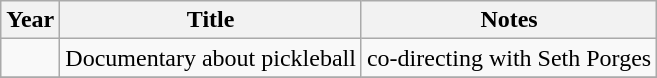<table class="wikitable sortable">
<tr>
<th>Year</th>
<th>Title</th>
<th class="unsortable">Notes</th>
</tr>
<tr>
<td></td>
<td>Documentary about pickleball</td>
<td>co-directing with Seth Porges</td>
</tr>
<tr>
</tr>
</table>
